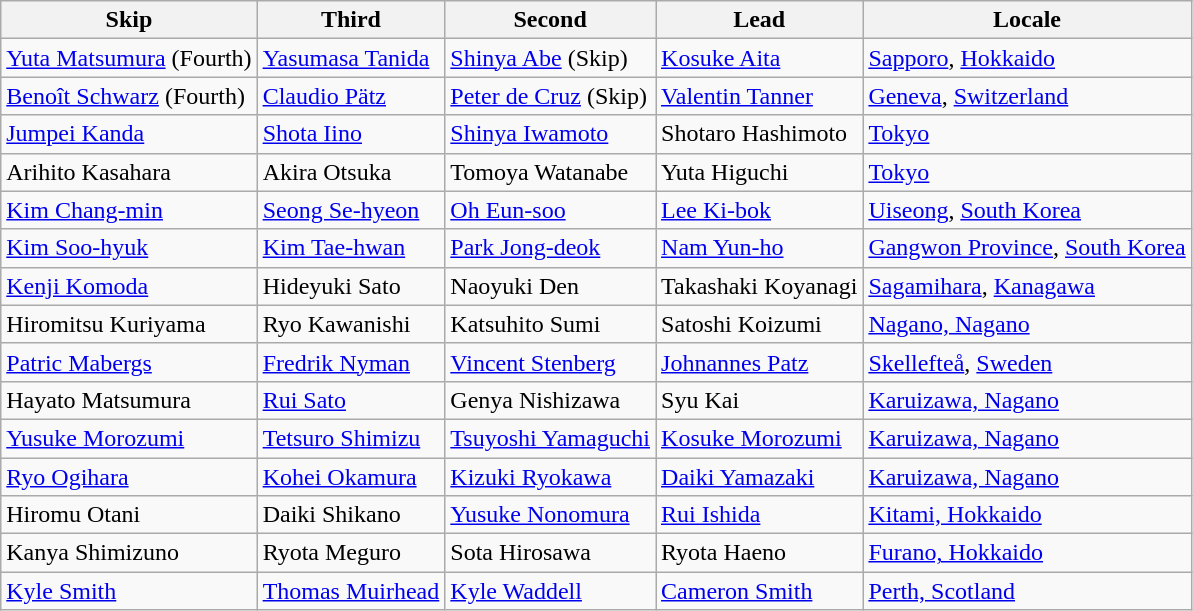<table class=wikitable>
<tr>
<th>Skip</th>
<th>Third</th>
<th>Second</th>
<th>Lead</th>
<th>Locale</th>
</tr>
<tr>
<td><a href='#'>Yuta Matsumura</a> (Fourth)</td>
<td><a href='#'>Yasumasa Tanida</a></td>
<td><a href='#'>Shinya Abe</a> (Skip)</td>
<td><a href='#'>Kosuke Aita</a></td>
<td> <a href='#'>Sapporo</a>, <a href='#'>Hokkaido</a></td>
</tr>
<tr>
<td><a href='#'>Benoît Schwarz</a> (Fourth)</td>
<td><a href='#'>Claudio Pätz</a></td>
<td><a href='#'>Peter de Cruz</a> (Skip)</td>
<td><a href='#'>Valentin Tanner</a></td>
<td> <a href='#'>Geneva</a>, <a href='#'>Switzerland</a></td>
</tr>
<tr>
<td><a href='#'>Jumpei Kanda</a></td>
<td><a href='#'>Shota Iino</a></td>
<td><a href='#'>Shinya Iwamoto</a></td>
<td>Shotaro Hashimoto</td>
<td> <a href='#'>Tokyo</a></td>
</tr>
<tr>
<td>Arihito Kasahara</td>
<td>Akira Otsuka</td>
<td>Tomoya Watanabe</td>
<td>Yuta Higuchi</td>
<td> <a href='#'>Tokyo</a></td>
</tr>
<tr>
<td><a href='#'>Kim Chang-min</a></td>
<td><a href='#'>Seong Se-hyeon</a></td>
<td><a href='#'>Oh Eun-soo</a></td>
<td><a href='#'>Lee Ki-bok</a></td>
<td> <a href='#'>Uiseong</a>, <a href='#'>South Korea</a></td>
</tr>
<tr>
<td><a href='#'>Kim Soo-hyuk</a></td>
<td><a href='#'>Kim Tae-hwan</a></td>
<td><a href='#'>Park Jong-deok</a></td>
<td><a href='#'>Nam Yun-ho</a></td>
<td> <a href='#'>Gangwon Province</a>, <a href='#'>South Korea</a></td>
</tr>
<tr>
<td><a href='#'>Kenji Komoda</a></td>
<td>Hideyuki Sato</td>
<td>Naoyuki Den</td>
<td>Takashaki Koyanagi</td>
<td> <a href='#'>Sagamihara</a>, <a href='#'>Kanagawa</a></td>
</tr>
<tr>
<td>Hiromitsu Kuriyama</td>
<td>Ryo Kawanishi</td>
<td>Katsuhito Sumi</td>
<td>Satoshi Koizumi</td>
<td> <a href='#'>Nagano, Nagano</a></td>
</tr>
<tr>
<td><a href='#'>Patric Mabergs</a></td>
<td><a href='#'>Fredrik Nyman</a></td>
<td><a href='#'>Vincent Stenberg</a></td>
<td><a href='#'>Johnannes Patz</a></td>
<td> <a href='#'>Skellefteå</a>, <a href='#'>Sweden</a></td>
</tr>
<tr>
<td>Hayato Matsumura</td>
<td><a href='#'>Rui Sato</a></td>
<td>Genya Nishizawa</td>
<td>Syu Kai</td>
<td> <a href='#'>Karuizawa, Nagano</a></td>
</tr>
<tr>
<td><a href='#'>Yusuke Morozumi</a></td>
<td><a href='#'>Tetsuro Shimizu</a></td>
<td><a href='#'>Tsuyoshi Yamaguchi</a></td>
<td><a href='#'>Kosuke Morozumi</a></td>
<td> <a href='#'>Karuizawa, Nagano</a></td>
</tr>
<tr>
<td><a href='#'>Ryo Ogihara</a></td>
<td><a href='#'>Kohei Okamura</a></td>
<td><a href='#'>Kizuki Ryokawa</a></td>
<td><a href='#'>Daiki Yamazaki</a></td>
<td> <a href='#'>Karuizawa, Nagano</a></td>
</tr>
<tr>
<td>Hiromu Otani</td>
<td>Daiki Shikano</td>
<td><a href='#'>Yusuke Nonomura</a></td>
<td><a href='#'>Rui Ishida</a></td>
<td> <a href='#'>Kitami, Hokkaido</a></td>
</tr>
<tr>
<td>Kanya Shimizuno</td>
<td>Ryota Meguro</td>
<td>Sota Hirosawa</td>
<td>Ryota Haeno</td>
<td> <a href='#'>Furano, Hokkaido</a></td>
</tr>
<tr>
<td><a href='#'>Kyle Smith</a></td>
<td><a href='#'>Thomas Muirhead</a></td>
<td><a href='#'>Kyle Waddell</a></td>
<td><a href='#'>Cameron Smith</a></td>
<td> <a href='#'>Perth, Scotland</a></td>
</tr>
</table>
